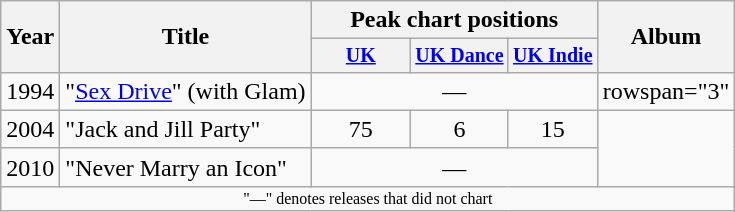<table class="wikitable" style="text-align:center;">
<tr>
<th rowspan="2">Year</th>
<th rowspan="2">Title</th>
<th colspan="3">Peak chart positions</th>
<th rowspan="2">Album</th>
</tr>
<tr style="font-size:smaller;">
<th style="width:60px;"><a href='#'>UK</a><br></th>
<th><a href='#'>UK Dance</a><br></th>
<th><a href='#'>UK Indie</a><br></th>
</tr>
<tr>
<td>1994</td>
<td style="text-align:left;">"<a href='#'>Sex Drive</a>" (with Glam)</td>
<td colspan="3">—</td>
<td>rowspan="3" </td>
</tr>
<tr>
<td>2004</td>
<td style="text-align:left;">"Jack and Jill Party"</td>
<td>75</td>
<td>6</td>
<td>15</td>
</tr>
<tr>
<td>2010</td>
<td style="text-align:left;">"Never Marry an Icon"</td>
<td colspan="3">—</td>
</tr>
<tr>
<td colspan="6" style="font-size:8pt">"—" denotes releases that did not chart</td>
</tr>
</table>
